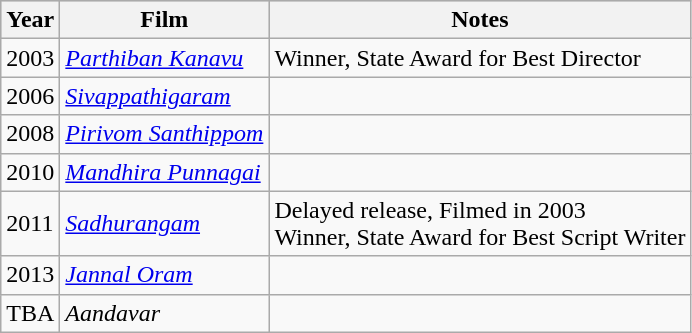<table class="wikitable">
<tr style="background:#ccc; text-align:center;">
<th>Year</th>
<th>Film</th>
<th>Notes</th>
</tr>
<tr>
<td>2003</td>
<td><em><a href='#'>Parthiban Kanavu</a></em></td>
<td>Winner, State Award for Best Director</td>
</tr>
<tr>
<td>2006</td>
<td><em><a href='#'>Sivappathigaram</a></em></td>
<td></td>
</tr>
<tr>
<td>2008</td>
<td><em><a href='#'>Pirivom Santhippom</a></em></td>
<td></td>
</tr>
<tr>
<td>2010</td>
<td><em><a href='#'>Mandhira Punnagai</a></em></td>
<td></td>
</tr>
<tr>
<td>2011</td>
<td><em><a href='#'>Sadhurangam</a></em></td>
<td>Delayed release, Filmed in 2003<br>Winner, State Award for Best Script Writer</td>
</tr>
<tr>
<td>2013</td>
<td><em><a href='#'>Jannal Oram</a></em></td>
<td></td>
</tr>
<tr>
<td>TBA</td>
<td><em>Aandavar</em></td>
<td></td>
</tr>
</table>
